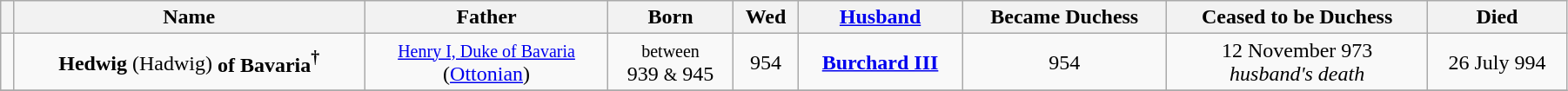<table width=95% class="wikitable" style="text-align:center">
<tr>
<th></th>
<th>Name</th>
<th>Father</th>
<th>Born</th>
<th>Wed</th>
<th><a href='#'>Husband</a></th>
<th>Became Duchess</th>
<th>Ceased to be Duchess</th>
<th>Died</th>
</tr>
<tr>
<td></td>
<td><strong>Hedwig</strong> (Hadwig) <strong>of Bavaria<sup>†</sup></strong> </td>
<td align="center"><small><a href='#'>Henry I, Duke of Bavaria</a></small><br>(<a href='#'>Ottonian</a>)</td>
<td><small>between</small><br>939 <small>&</small> 945</td>
<td>954</td>
<td><strong><a href='#'>Burchard III</a></strong></td>
<td>954</td>
<td>12 November 973<br><em>husband's death</em></td>
<td>26 July 994</td>
</tr>
<tr>
</tr>
</table>
